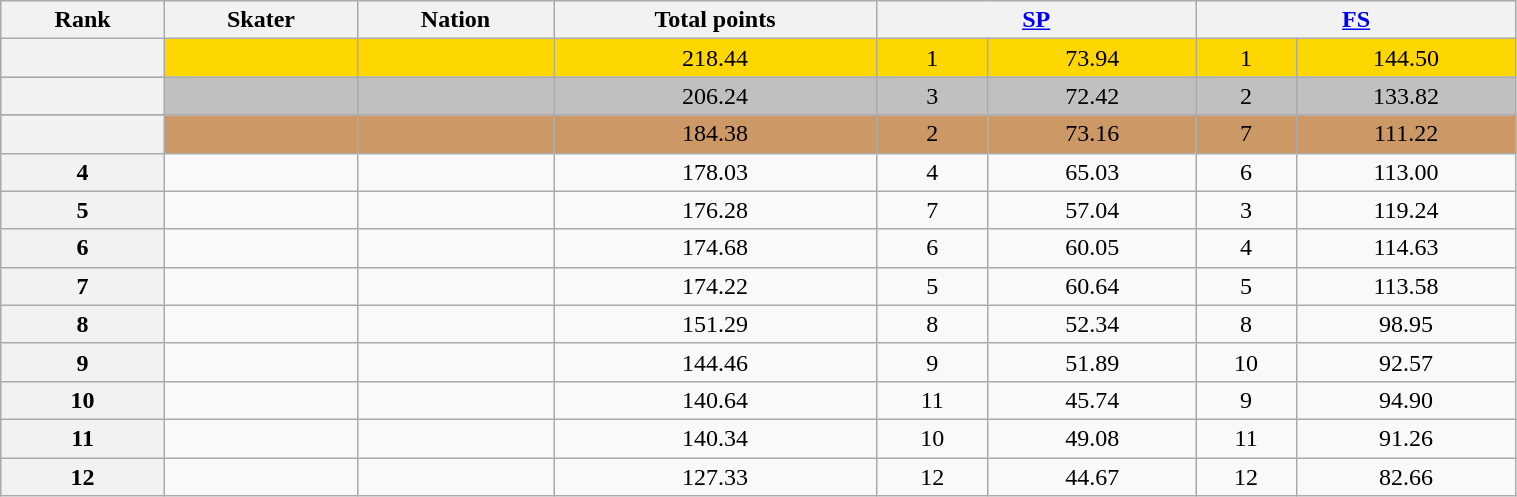<table class="wikitable sortable" style="text-align:center;" width="80%">
<tr>
<th scope="col">Rank</th>
<th scope="col">Skater</th>
<th scope="col">Nation</th>
<th scope="col">Total points</th>
<th scope="col" colspan="2" width="80px"><a href='#'>SP</a></th>
<th scope="col" colspan="2" width="80px"><a href='#'>FS</a></th>
</tr>
<tr bgcolor="gold">
<th scope="row"></th>
<td align="left"></td>
<td align="left"></td>
<td>218.44</td>
<td>1</td>
<td>73.94</td>
<td>1</td>
<td>144.50</td>
</tr>
<tr bgcolor="silver">
<th scope="row"></th>
<td align="left"></td>
<td align="left"></td>
<td>206.24</td>
<td>3</td>
<td>72.42</td>
<td>2</td>
<td>133.82</td>
</tr>
<tr bgcolor="cc9966">
<th scope="row"></th>
<td align="left"></td>
<td align="left"></td>
<td>184.38</td>
<td>2</td>
<td>73.16</td>
<td>7</td>
<td>111.22</td>
</tr>
<tr>
<th scope="row">4</th>
<td align="left"></td>
<td align="left"></td>
<td>178.03</td>
<td>4</td>
<td>65.03</td>
<td>6</td>
<td>113.00</td>
</tr>
<tr>
<th scope="row">5</th>
<td align="left"></td>
<td align="left"></td>
<td>176.28</td>
<td>7</td>
<td>57.04</td>
<td>3</td>
<td>119.24</td>
</tr>
<tr>
<th scope="row">6</th>
<td align="left"></td>
<td align="left"></td>
<td>174.68</td>
<td>6</td>
<td>60.05</td>
<td>4</td>
<td>114.63</td>
</tr>
<tr>
<th scope="row">7</th>
<td align="left"></td>
<td align="left"></td>
<td>174.22</td>
<td>5</td>
<td>60.64</td>
<td>5</td>
<td>113.58</td>
</tr>
<tr>
<th scope="row">8</th>
<td align="left"></td>
<td align="left"></td>
<td>151.29</td>
<td>8</td>
<td>52.34</td>
<td>8</td>
<td>98.95</td>
</tr>
<tr>
<th scope="row">9</th>
<td align="left"></td>
<td align="left"></td>
<td>144.46</td>
<td>9</td>
<td>51.89</td>
<td>10</td>
<td>92.57</td>
</tr>
<tr>
<th scope="row">10</th>
<td align="left"></td>
<td align="left"></td>
<td>140.64</td>
<td>11</td>
<td>45.74</td>
<td>9</td>
<td>94.90</td>
</tr>
<tr>
<th scope="row">11</th>
<td align="left"></td>
<td align="left"></td>
<td>140.34</td>
<td>10</td>
<td>49.08</td>
<td>11</td>
<td>91.26</td>
</tr>
<tr>
<th scope="row">12</th>
<td align="left"></td>
<td align="left"></td>
<td>127.33</td>
<td>12</td>
<td>44.67</td>
<td>12</td>
<td>82.66</td>
</tr>
</table>
